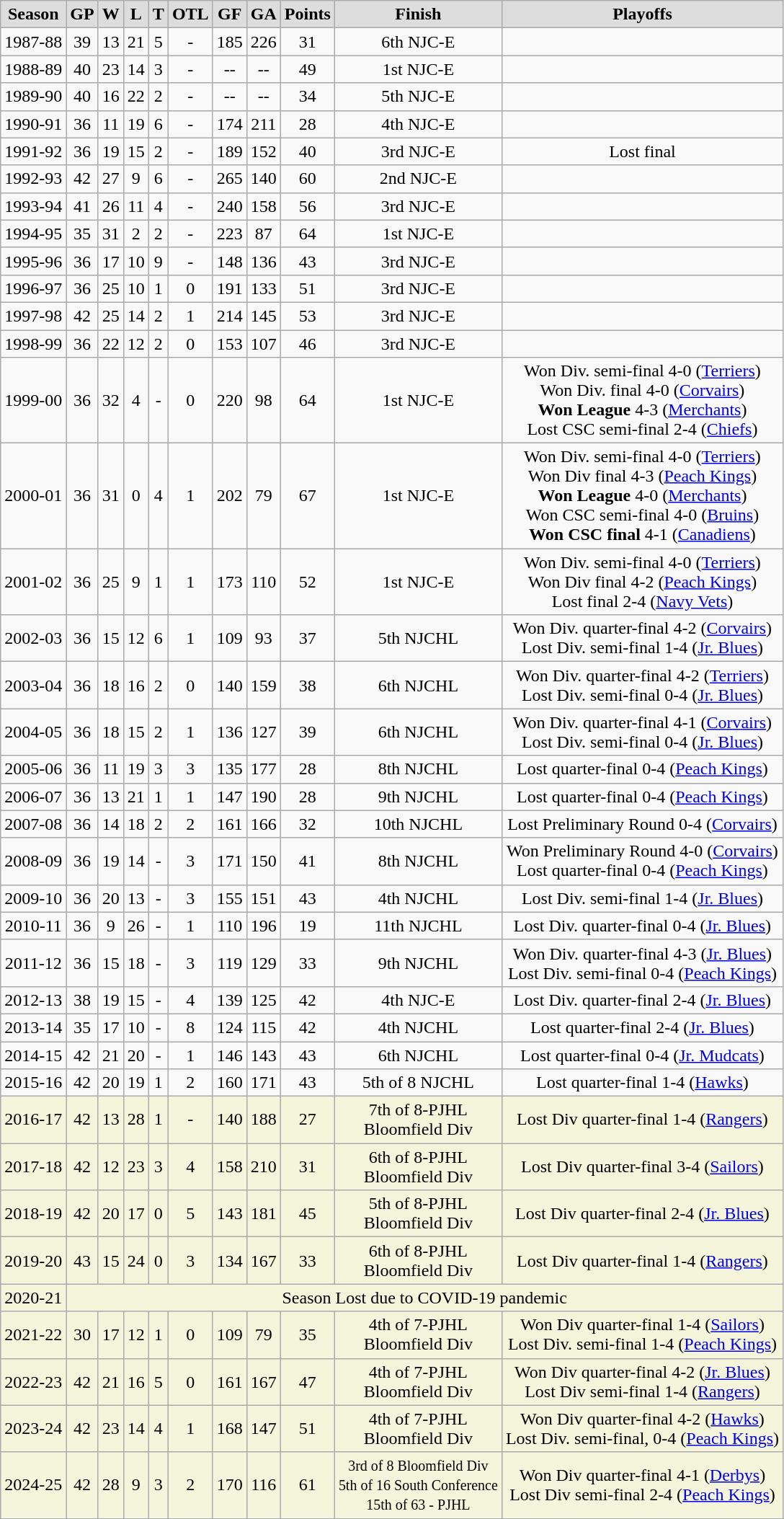<table class="wikitable">
<tr align="center"  bgcolor="#dddddd">
<td><strong>Season</strong></td>
<td><strong>GP </strong></td>
<td><strong> W </strong></td>
<td><strong> L </strong></td>
<td><strong> T </strong></td>
<td><strong>OTL</strong></td>
<td><strong>GF </strong></td>
<td><strong>GA </strong></td>
<td><strong>Points</strong></td>
<td><strong>Finish</strong></td>
<td><strong>Playoffs</strong></td>
</tr>
<tr align="center">
<td>1987-88</td>
<td>39</td>
<td>13</td>
<td>21</td>
<td>5</td>
<td>-</td>
<td>185</td>
<td>226</td>
<td>31</td>
<td>6th NJC-E</td>
<td></td>
</tr>
<tr align="center">
<td>1988-89</td>
<td>40</td>
<td>23</td>
<td>14</td>
<td>3</td>
<td>-</td>
<td>--</td>
<td>--</td>
<td>49</td>
<td>1st NJC-E</td>
<td></td>
</tr>
<tr align="center">
<td>1989-90</td>
<td>40</td>
<td>16</td>
<td>22</td>
<td>2</td>
<td>-</td>
<td>--</td>
<td>--</td>
<td>34</td>
<td>5th NJC-E</td>
<td></td>
</tr>
<tr align="center">
<td>1990-91</td>
<td>36</td>
<td>11</td>
<td>19</td>
<td>6</td>
<td>-</td>
<td>174</td>
<td>211</td>
<td>28</td>
<td>4th NJC-E</td>
<td></td>
</tr>
<tr align="center">
<td>1991-92</td>
<td>36</td>
<td>19</td>
<td>15</td>
<td>2</td>
<td>-</td>
<td>189</td>
<td>152</td>
<td>40</td>
<td>3rd NJC-E</td>
<td>Lost final</td>
</tr>
<tr align="center">
<td>1992-93</td>
<td>42</td>
<td>27</td>
<td>9</td>
<td>6</td>
<td>-</td>
<td>265</td>
<td>140</td>
<td>60</td>
<td>2nd NJC-E</td>
<td></td>
</tr>
<tr align="center">
<td>1993-94</td>
<td>41</td>
<td>26</td>
<td>11</td>
<td>4</td>
<td>-</td>
<td>240</td>
<td>158</td>
<td>56</td>
<td>3rd NJC-E</td>
<td></td>
</tr>
<tr align="center">
<td>1994-95</td>
<td>35</td>
<td>31</td>
<td>2</td>
<td>2</td>
<td>-</td>
<td>223</td>
<td>87</td>
<td>64</td>
<td>1st NJC-E</td>
<td></td>
</tr>
<tr align="center">
<td>1995-96</td>
<td>36</td>
<td>17</td>
<td>10</td>
<td>9</td>
<td>-</td>
<td>148</td>
<td>136</td>
<td>43</td>
<td>3rd NJC-E</td>
<td></td>
</tr>
<tr align="center">
<td>1996-97</td>
<td>36</td>
<td>25</td>
<td>10</td>
<td>1</td>
<td>0</td>
<td>191</td>
<td>133</td>
<td>51</td>
<td>3rd NJC-E</td>
<td></td>
</tr>
<tr align="center">
<td>1997-98</td>
<td>42</td>
<td>25</td>
<td>14</td>
<td>2</td>
<td>1</td>
<td>214</td>
<td>145</td>
<td>53</td>
<td>3rd NJC-E</td>
<td></td>
</tr>
<tr align="center">
<td>1998-99</td>
<td>36</td>
<td>22</td>
<td>12</td>
<td>2</td>
<td>0</td>
<td>153</td>
<td>107</td>
<td>46</td>
<td>3rd NJC-E</td>
<td></td>
</tr>
<tr align="center">
<td>1999-00</td>
<td>36</td>
<td>32</td>
<td>4</td>
<td>-</td>
<td>0</td>
<td>220</td>
<td>98</td>
<td>64</td>
<td>1st NJC-E</td>
<td>Won Div. semi-final 4-0 (<a href='#'>Terriers</a>)<br>Won Div. final 4-0 (<a href='#'>Corvairs</a>)<br><strong>Won League</strong> 4-3 (<a href='#'>Merchants</a>)<br>Lost CSC semi-final 2-4 (<a href='#'>Chiefs</a>)</td>
</tr>
<tr align="center">
<td>2000-01</td>
<td>36</td>
<td>31</td>
<td>0</td>
<td>4</td>
<td>1</td>
<td>202</td>
<td>79</td>
<td>67</td>
<td>1st NJC-E</td>
<td>Won Div. semi-final 4-0 (<a href='#'>Terriers</a>)<br>Won Div final 4-3 (<a href='#'>Peach Kings</a>)<br><strong>Won League</strong> 4-0 (<a href='#'>Merchants</a>)<br>Won CSC semi-final 4-0 (<a href='#'>Bruins</a>)<br><strong>Won CSC final</strong> 4-1 (<a href='#'>Canadiens</a>)</td>
</tr>
<tr align="center">
<td>2001-02</td>
<td>36</td>
<td>25</td>
<td>9</td>
<td>1</td>
<td>1</td>
<td>173</td>
<td>110</td>
<td>52</td>
<td>1st NJC-E</td>
<td>Won Div. semi-final 4-0 (<a href='#'>Terriers</a>)<br>Won Div final 4-2 (<a href='#'>Peach Kings</a>)<br>Lost final 2-4 (<a href='#'>Navy Vets</a>)</td>
</tr>
<tr align="center">
<td>2002-03</td>
<td>36</td>
<td>15</td>
<td>12</td>
<td>6</td>
<td>1</td>
<td>109</td>
<td>93</td>
<td>37</td>
<td>5th NJCHL</td>
<td>Won Div. quarter-final 4-2 (<a href='#'>Corvairs</a>)<br>Lost Div. semi-final 1-4 (<a href='#'>Jr. Blues</a>)</td>
</tr>
<tr align="center">
<td>2003-04</td>
<td>36</td>
<td>18</td>
<td>16</td>
<td>2</td>
<td>0</td>
<td>140</td>
<td>159</td>
<td>38</td>
<td>6th NJCHL</td>
<td>Won Div. quarter-final 4-2 (<a href='#'>Terriers</a>)<br>Lost Div. semi-final 0-4 (<a href='#'>Jr. Blues</a>)</td>
</tr>
<tr align="center">
<td>2004-05</td>
<td>36</td>
<td>18</td>
<td>15</td>
<td>2</td>
<td>1</td>
<td>136</td>
<td>127</td>
<td>39</td>
<td>6th NJCHL</td>
<td>Won Div. quarter-final 4-1 (<a href='#'>Corvairs</a>)<br>Lost Div. semi-final 0-4 (<a href='#'>Jr. Blues</a>)</td>
</tr>
<tr align="center">
<td>2005-06</td>
<td>36</td>
<td>11</td>
<td>19</td>
<td>3</td>
<td>3</td>
<td>135</td>
<td>177</td>
<td>28</td>
<td>8th NJCHL</td>
<td>Lost quarter-final 0-4 (<a href='#'>Peach Kings</a>)</td>
</tr>
<tr align="center">
<td>2006-07</td>
<td>36</td>
<td>13</td>
<td>21</td>
<td>1</td>
<td>1</td>
<td>147</td>
<td>190</td>
<td>28</td>
<td>9th NJCHL</td>
<td>Lost quarter-final 0-4 (<a href='#'>Peach Kings</a>)</td>
</tr>
<tr align="center">
<td>2007-08</td>
<td>36</td>
<td>14</td>
<td>18</td>
<td>2</td>
<td>2</td>
<td>161</td>
<td>166</td>
<td>32</td>
<td>10th NJCHL</td>
<td>Lost Preliminary Round 0-4 (<a href='#'>Corvairs</a>)</td>
</tr>
<tr align="center">
<td>2008-09</td>
<td>36</td>
<td>19</td>
<td>14</td>
<td>-</td>
<td>3</td>
<td>171</td>
<td>150</td>
<td>41</td>
<td>8th NJCHL</td>
<td>Won Preliminary Round 4-0 (<a href='#'>Corvairs</a>)<br>Lost quarter-final 0-4 (<a href='#'>Peach Kings</a>)</td>
</tr>
<tr align="center">
<td>2009-10</td>
<td>36</td>
<td>20</td>
<td>13</td>
<td>-</td>
<td>3</td>
<td>155</td>
<td>151</td>
<td>43</td>
<td>4th NJCHL</td>
<td>Lost Div. semi-final 1-4 (<a href='#'>Jr. Blues</a>)</td>
</tr>
<tr align="center">
<td>2010-11</td>
<td>36</td>
<td>9</td>
<td>26</td>
<td>-</td>
<td>1</td>
<td>110</td>
<td>196</td>
<td>19</td>
<td>11th NJCHL</td>
<td>Lost Div. quarter-final 0-4 (<a href='#'>Jr. Blues</a>)</td>
</tr>
<tr align="center">
<td>2011-12</td>
<td>36</td>
<td>15</td>
<td>18</td>
<td>-</td>
<td>3</td>
<td>119</td>
<td>129</td>
<td>33</td>
<td>9th NJCHL</td>
<td>Won Div. quarter-final 4-3 (<a href='#'>Jr. Blues</a>)<br>Lost Div. semi-final 0-4 (<a href='#'>Peach Kings</a>)</td>
</tr>
<tr align="center">
<td>2012-13</td>
<td>38</td>
<td>19</td>
<td>15</td>
<td>-</td>
<td>4</td>
<td>139</td>
<td>125</td>
<td>42</td>
<td>4th NJC-E</td>
<td>Lost Div. quarter-final 2-4 (<a href='#'>Jr. Blues</a>)</td>
</tr>
<tr align="center">
<td>2013-14</td>
<td>35</td>
<td>17</td>
<td>10</td>
<td>-</td>
<td>8</td>
<td>124</td>
<td>115</td>
<td>42</td>
<td>4th NJCHL</td>
<td>Lost quarter-final 2-4 (<a href='#'>Jr. Blues</a>)</td>
</tr>
<tr align="center">
<td>2014-15</td>
<td>42</td>
<td>21</td>
<td>20</td>
<td>-</td>
<td>1</td>
<td>146</td>
<td>143</td>
<td>43</td>
<td>6th NJCHL</td>
<td>Lost quarter-final 0-4 (<a href='#'>Jr. Mudcats</a>)</td>
</tr>
<tr align="center">
<td>2015-16</td>
<td>42</td>
<td>20</td>
<td>19</td>
<td>1</td>
<td>2</td>
<td>160</td>
<td>171</td>
<td>43</td>
<td>5th of 8 NJCHL</td>
<td>Lost quarter-final 1-4 (<a href='#'>Hawks</a>)</td>
</tr>
<tr align="center" bgcolor=beige>
<td>2016-17</td>
<td>42</td>
<td>13</td>
<td>28</td>
<td>1</td>
<td>-</td>
<td>140</td>
<td>188</td>
<td>27</td>
<td>7th of 8-PJHL<br>Bloomfield Div</td>
<td>Lost Div quarter-final 1-4 (<a href='#'>Rangers</a>)</td>
</tr>
<tr align="center" bgcolor=beige>
<td>2017-18</td>
<td>42</td>
<td>12</td>
<td>23</td>
<td>3</td>
<td>4</td>
<td>158</td>
<td>210</td>
<td>31</td>
<td>6th of 8-PJHL<br>Bloomfield Div</td>
<td>Lost Div quarter-final 3-4 (<a href='#'>Sailors</a>)</td>
</tr>
<tr align="center" bgcolor=beige>
<td>2018-19</td>
<td>42</td>
<td>20</td>
<td>17</td>
<td>0</td>
<td>5</td>
<td>143</td>
<td>181</td>
<td>45</td>
<td>5th of 8-PJHL<br>Bloomfield Div</td>
<td>Lost Div quarter-final 2-4 (<a href='#'>Jr. Blues</a>)</td>
</tr>
<tr align="center" bgcolor=beige>
<td>2019-20</td>
<td>43</td>
<td>15</td>
<td>24</td>
<td>0</td>
<td>3</td>
<td>134</td>
<td>167</td>
<td>33</td>
<td>6th of 8-PJHL<br>Bloomfield Div</td>
<td>Lost Div quarter-final 1-4 (<a href='#'>Rangers</a>)</td>
</tr>
<tr align="center" bgcolor="beige">
<td>2020-21</td>
<td colspan="10">Season Lost due to COVID-19 pandemic</td>
</tr>
<tr align="center" bgcolor=beige>
<td>2021-22</td>
<td>30</td>
<td>17</td>
<td>12</td>
<td>1</td>
<td>0</td>
<td>109</td>
<td>79</td>
<td>35</td>
<td>4th of 7-PJHL<br>Bloomfield Div</td>
<td>Won Div quarter-final 1-4 (<a href='#'>Sailors</a>)<br>Lost Div. semi-final 1-4 (<a href='#'>Peach Kings</a>)</td>
</tr>
<tr align="center" bgcolor=beige>
<td>2022-23</td>
<td>42</td>
<td>21</td>
<td>16</td>
<td>5</td>
<td>0</td>
<td>161</td>
<td>167</td>
<td>47</td>
<td>4th of 7-PJHL<br>Bloomfield Div</td>
<td>Won Div quarter-final 4-2 (<a href='#'>Jr. Blues</a>)<br>Lost Div semi-final 1-4 (<a href='#'>Rangers</a>)</td>
</tr>
<tr align="center" bgcolor=beige>
<td>2023-24</td>
<td>42</td>
<td>23</td>
<td>14</td>
<td>4</td>
<td>1</td>
<td>168</td>
<td>147</td>
<td>51</td>
<td>4th of 7-PJHL<br>Bloomfield Div</td>
<td>Won Div quarter-final 4-2 (<a href='#'>Hawks</a>)<br>Lost Div. semi-final, 0-4 (<a href='#'>Peach Kings</a>)</td>
</tr>
<tr align="center" bgcolor=beige>
<td>2024-25</td>
<td>42</td>
<td>28</td>
<td>9</td>
<td>3</td>
<td>2</td>
<td>170</td>
<td>116</td>
<td>61</td>
<td><small>3rd of 8 Bloomfield Div <br>5th of 16 South Conference<br> 15th of 63 - PJHL</small></td>
<td>Won Div quarter-final 4-1 (<a href='#'>Derbys</a>)<br>Lost Div semi-final 2-4 (<a href='#'>Peach Kings</a>)</td>
</tr>
</table>
